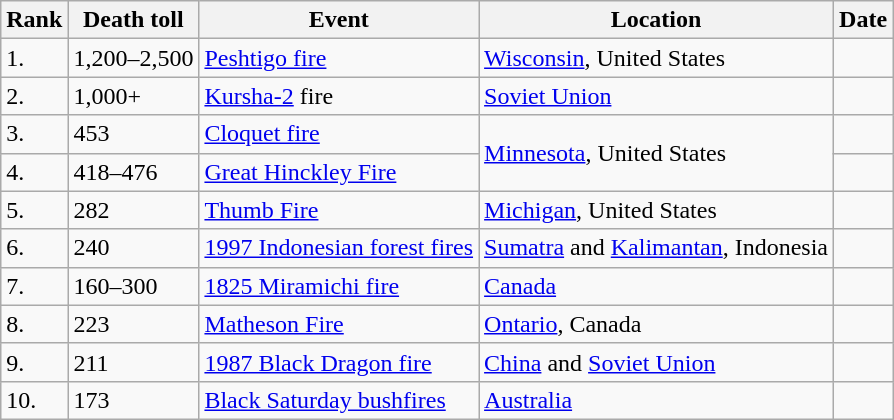<table class="sortable wikitable" style="font-size:100%">
<tr>
<th>Rank</th>
<th data-sort-type="number">Death toll</th>
<th>Event</th>
<th>Location</th>
<th>Date</th>
</tr>
<tr>
<td>1.</td>
<td>1,200–2,500</td>
<td><a href='#'>Peshtigo fire</a></td>
<td><a href='#'>Wisconsin</a>, United States</td>
<td></td>
</tr>
<tr>
<td>2.</td>
<td>1,000+</td>
<td><a href='#'>Kursha-2</a> fire</td>
<td><a href='#'>Soviet Union</a></td>
<td></td>
</tr>
<tr>
<td>3.</td>
<td>453</td>
<td><a href='#'>Cloquet fire</a></td>
<td rowspan="2"><a href='#'>Minnesota</a>, United States</td>
<td></td>
</tr>
<tr>
<td>4.</td>
<td>418–476</td>
<td><a href='#'>Great Hinckley Fire</a></td>
<td></td>
</tr>
<tr>
<td>5.</td>
<td>282</td>
<td><a href='#'>Thumb Fire</a></td>
<td><a href='#'>Michigan</a>, United States</td>
<td></td>
</tr>
<tr>
<td>6.</td>
<td>240</td>
<td><a href='#'>1997 Indonesian forest fires</a></td>
<td><a href='#'>Sumatra</a> and <a href='#'>Kalimantan</a>, Indonesia</td>
<td></td>
</tr>
<tr>
<td>7.</td>
<td>160–300</td>
<td><a href='#'>1825 Miramichi fire</a></td>
<td><a href='#'>Canada</a></td>
<td></td>
</tr>
<tr>
<td>8.</td>
<td>223</td>
<td><a href='#'>Matheson Fire</a></td>
<td><a href='#'>Ontario</a>, Canada</td>
<td></td>
</tr>
<tr>
<td>9.</td>
<td>211</td>
<td><a href='#'>1987 Black Dragon fire</a></td>
<td><a href='#'>China</a> and <a href='#'>Soviet Union</a></td>
<td></td>
</tr>
<tr>
<td>10.</td>
<td>173</td>
<td><a href='#'>Black Saturday bushfires</a></td>
<td><a href='#'>Australia</a></td>
<td></td>
</tr>
</table>
